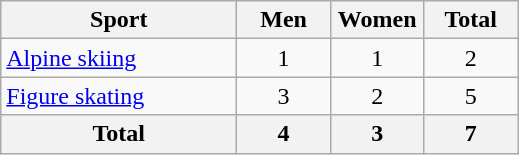<table class="wikitable sortable" style="text-align:center;">
<tr>
<th width=150>Sport</th>
<th width=55>Men</th>
<th width=55>Women</th>
<th width=55>Total</th>
</tr>
<tr>
<td align=left><a href='#'>Alpine skiing</a></td>
<td>1</td>
<td>1</td>
<td>2</td>
</tr>
<tr>
<td align=left><a href='#'>Figure skating</a></td>
<td>3</td>
<td>2</td>
<td>5</td>
</tr>
<tr>
<th>Total</th>
<th>4</th>
<th>3</th>
<th>7</th>
</tr>
</table>
